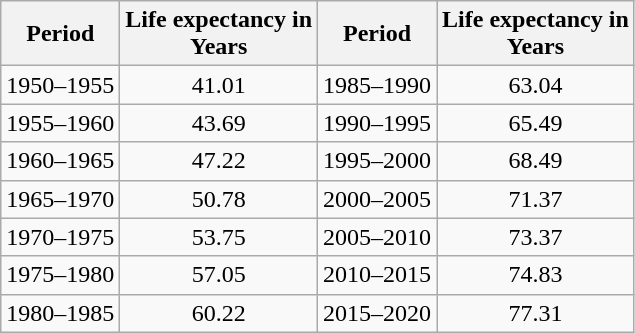<table class="wikitable" style="text-align:center">
<tr>
<th>Period</th>
<th>Life expectancy in<br>Years</th>
<th>Period</th>
<th>Life expectancy in<br>Years</th>
</tr>
<tr>
<td>1950–1955</td>
<td>41.01</td>
<td>1985–1990</td>
<td>63.04</td>
</tr>
<tr>
<td>1955–1960</td>
<td>43.69</td>
<td>1990–1995</td>
<td>65.49</td>
</tr>
<tr>
<td>1960–1965</td>
<td>47.22</td>
<td>1995–2000</td>
<td>68.49</td>
</tr>
<tr>
<td>1965–1970</td>
<td>50.78</td>
<td>2000–2005</td>
<td>71.37</td>
</tr>
<tr>
<td>1970–1975</td>
<td>53.75</td>
<td>2005–2010</td>
<td>73.37</td>
</tr>
<tr>
<td>1975–1980</td>
<td>57.05</td>
<td>2010–2015</td>
<td>74.83</td>
</tr>
<tr>
<td>1980–1985</td>
<td>60.22</td>
<td>2015–2020</td>
<td>77.31</td>
</tr>
</table>
